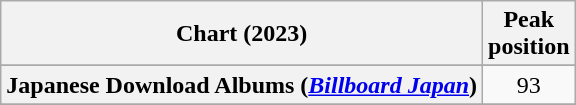<table class="wikitable sortable plainrowheaders" style="text-align:center">
<tr>
<th scope="col">Chart (2023)</th>
<th scope="col">Peak<br>position</th>
</tr>
<tr>
</tr>
<tr>
</tr>
<tr>
</tr>
<tr>
</tr>
<tr>
</tr>
<tr>
</tr>
<tr>
</tr>
<tr>
<th scope="row">Japanese Download Albums (<em><a href='#'>Billboard Japan</a></em>)</th>
<td>93</td>
</tr>
<tr>
</tr>
<tr>
</tr>
<tr>
</tr>
<tr>
</tr>
<tr>
</tr>
<tr>
</tr>
<tr>
</tr>
<tr>
</tr>
<tr>
</tr>
<tr>
</tr>
</table>
